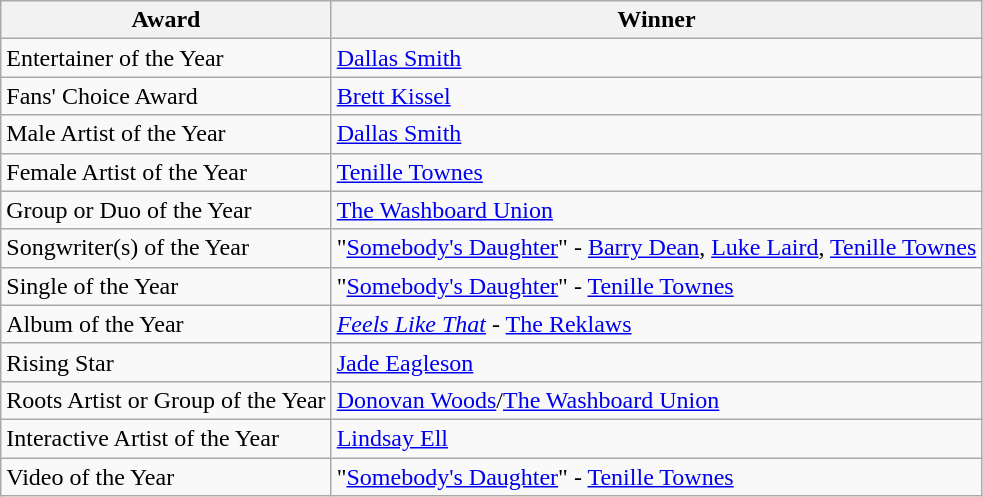<table class="wikitable">
<tr>
<th>Award</th>
<th>Winner</th>
</tr>
<tr>
<td>Entertainer of the Year</td>
<td><a href='#'>Dallas Smith</a></td>
</tr>
<tr>
<td>Fans' Choice Award</td>
<td><a href='#'>Brett Kissel</a></td>
</tr>
<tr>
<td>Male Artist of the Year</td>
<td><a href='#'>Dallas Smith</a></td>
</tr>
<tr>
<td>Female Artist of the Year</td>
<td><a href='#'>Tenille Townes</a></td>
</tr>
<tr>
<td>Group or Duo of the Year</td>
<td><a href='#'>The Washboard Union</a></td>
</tr>
<tr>
<td>Songwriter(s) of the Year</td>
<td>"<a href='#'>Somebody's Daughter</a>" - <a href='#'>Barry Dean</a>, <a href='#'>Luke Laird</a>, <a href='#'>Tenille Townes</a></td>
</tr>
<tr>
<td>Single of the Year</td>
<td>"<a href='#'>Somebody's Daughter</a>" - <a href='#'>Tenille Townes</a></td>
</tr>
<tr>
<td>Album of the Year</td>
<td><em><a href='#'>Feels Like That</a></em> - <a href='#'>The Reklaws</a></td>
</tr>
<tr>
<td>Rising Star</td>
<td><a href='#'>Jade Eagleson</a></td>
</tr>
<tr>
<td>Roots Artist or Group of the Year</td>
<td><a href='#'>Donovan Woods</a>/<a href='#'>The Washboard Union</a></td>
</tr>
<tr>
<td>Interactive Artist of the Year</td>
<td><a href='#'>Lindsay Ell</a></td>
</tr>
<tr>
<td>Video of the Year</td>
<td>"<a href='#'>Somebody's Daughter</a>" - <a href='#'>Tenille Townes</a></td>
</tr>
</table>
